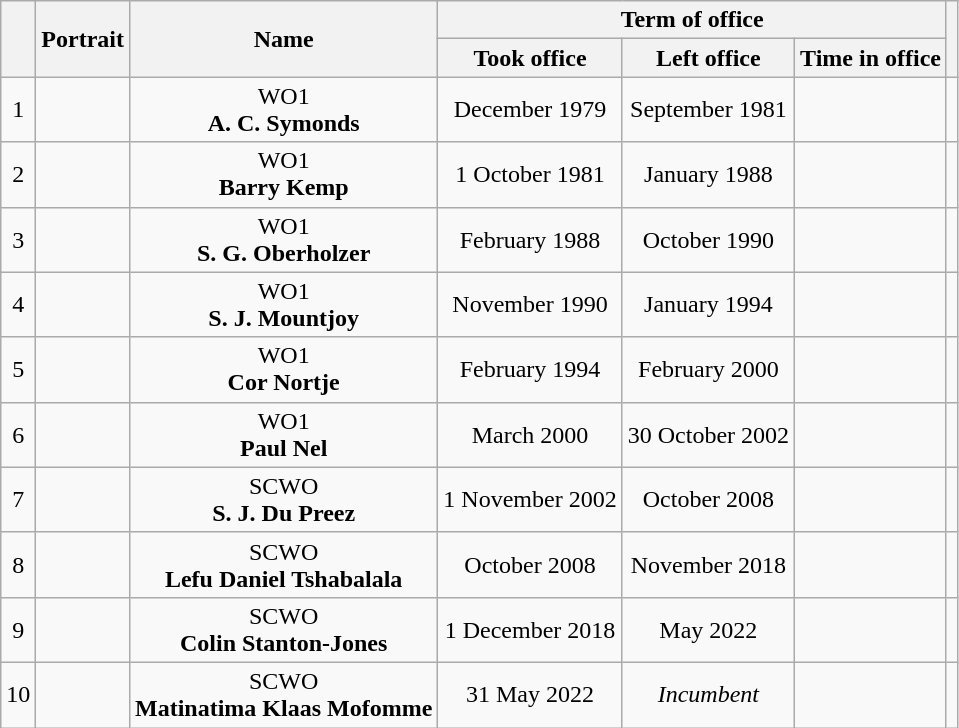<table class="wikitable" style="text-align:center">
<tr>
<th rowspan=2></th>
<th rowspan=2>Portrait</th>
<th rowspan=2>Name<br></th>
<th colspan=3>Term of office</th>
<th rowspan=2></th>
</tr>
<tr>
<th>Took office</th>
<th>Left office</th>
<th>Time in office</th>
</tr>
<tr>
<td>1</td>
<td></td>
<td>WO1<br><strong>A. C. Symonds</strong></td>
<td>December 1979</td>
<td>September 1981</td>
<td></td>
<td></td>
</tr>
<tr>
<td>2</td>
<td></td>
<td>WO1<br><strong>Barry Kemp</strong></td>
<td>1 October 1981</td>
<td>January 1988</td>
<td></td>
<td></td>
</tr>
<tr>
<td>3</td>
<td></td>
<td>WO1<br><strong>S. G. Oberholzer</strong></td>
<td>February 1988</td>
<td>October 1990</td>
<td></td>
<td></td>
</tr>
<tr>
<td>4</td>
<td></td>
<td>WO1<br><strong>S. J. Mountjoy</strong></td>
<td>November 1990</td>
<td>January 1994</td>
<td></td>
<td></td>
</tr>
<tr>
<td>5</td>
<td></td>
<td>WO1<br><strong>Cor Nortje</strong></td>
<td>February 1994</td>
<td>February 2000</td>
<td></td>
<td></td>
</tr>
<tr>
<td>6</td>
<td></td>
<td>WO1<br><strong>Paul Nel</strong></td>
<td>March 2000</td>
<td>30 October 2002</td>
<td></td>
<td></td>
</tr>
<tr>
<td>7</td>
<td></td>
<td>SCWO<br><strong>S. J. Du Preez</strong></td>
<td>1 November 2002</td>
<td>October 2008</td>
<td></td>
<td></td>
</tr>
<tr>
<td>8</td>
<td></td>
<td>SCWO<br><strong>Lefu Daniel Tshabalala</strong></td>
<td>October 2008</td>
<td>November 2018</td>
<td></td>
<td></td>
</tr>
<tr>
<td>9</td>
<td></td>
<td>SCWO<br><strong>Colin Stanton-Jones</strong></td>
<td>1 December 2018</td>
<td>May 2022</td>
<td></td>
<td></td>
</tr>
<tr>
<td>10</td>
<td></td>
<td>SCWO<br><strong>Matinatima Klaas Mofomme</strong></td>
<td>31 May 2022</td>
<td><em>Incumbent</em></td>
<td></td>
<td></td>
</tr>
</table>
